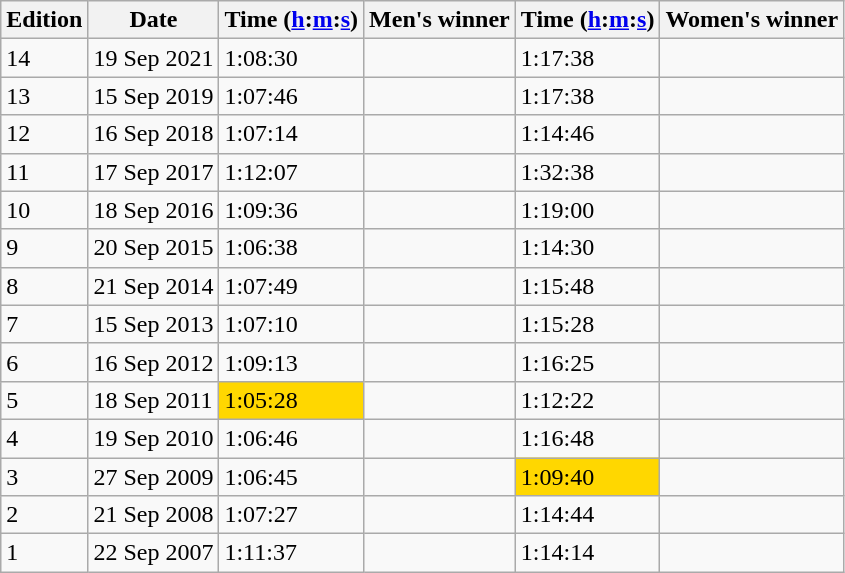<table class="wikitable sortable">
<tr>
<th class="unsortable">Edition</th>
<th class="unsortable">Date</th>
<th>Time  (<a href='#'>h</a>:<a href='#'>m</a>:<a href='#'>s</a>)</th>
<th>Men's winner</th>
<th>Time (<a href='#'>h</a>:<a href='#'>m</a>:<a href='#'>s</a>)</th>
<th>Women's winner</th>
</tr>
<tr>
<td>14</td>
<td>19 Sep 2021</td>
<td>1:08:30</td>
<td></td>
<td>1:17:38</td>
<td></td>
</tr>
<tr>
<td>13</td>
<td>15 Sep 2019</td>
<td>1:07:46</td>
<td></td>
<td>1:17:38</td>
<td></td>
</tr>
<tr>
<td>12</td>
<td>16 Sep 2018 </td>
<td>1:07:14</td>
<td></td>
<td>1:14:46</td>
<td></td>
</tr>
<tr>
<td>11</td>
<td>17 Sep 2017 </td>
<td>1:12:07</td>
<td></td>
<td>1:32:38</td>
<td></td>
</tr>
<tr>
<td>10</td>
<td>18 Sep 2016 </td>
<td>1:09:36</td>
<td></td>
<td>1:19:00</td>
<td></td>
</tr>
<tr>
<td>9</td>
<td>20 Sep 2015 </td>
<td>1:06:38</td>
<td></td>
<td>1:14:30</td>
<td></td>
</tr>
<tr>
<td>8</td>
<td>21 Sep 2014 </td>
<td>1:07:49</td>
<td></td>
<td>1:15:48</td>
<td></td>
</tr>
<tr>
<td>7</td>
<td>15 Sep 2013 </td>
<td>1:07:10</td>
<td></td>
<td>1:15:28</td>
<td></td>
</tr>
<tr>
<td>6</td>
<td>16 Sep 2012 </td>
<td>1:09:13</td>
<td></td>
<td>1:16:25</td>
<td></td>
</tr>
<tr>
<td>5</td>
<td>18 Sep 2011 </td>
<td bgcolor="gold">1:05:28</td>
<td></td>
<td>1:12:22</td>
<td></td>
</tr>
<tr>
<td>4</td>
<td>19 Sep 2010</td>
<td>1:06:46</td>
<td></td>
<td>1:16:48</td>
<td></td>
</tr>
<tr>
<td>3</td>
<td>27 Sep 2009</td>
<td>1:06:45</td>
<td></td>
<td bgcolor="gold">1:09:40</td>
<td></td>
</tr>
<tr>
<td>2</td>
<td>21 Sep 2008</td>
<td>1:07:27</td>
<td></td>
<td>1:14:44</td>
<td></td>
</tr>
<tr>
<td>1</td>
<td>22 Sep 2007</td>
<td>1:11:37</td>
<td></td>
<td>1:14:14</td>
<td></td>
</tr>
</table>
